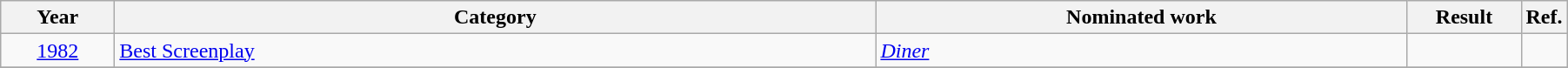<table class=wikitable>
<tr>
<th scope="col" style="width:5em;">Year</th>
<th scope="col" style="width:36em;">Category</th>
<th scope="col" style="width:25em;">Nominated work</th>
<th scope="col" style="width:5em;">Result</th>
<th>Ref.</th>
</tr>
<tr>
<td style="text-align:center;"><a href='#'>1982</a></td>
<td><a href='#'>Best Screenplay</a></td>
<td><em><a href='#'>Diner</a></em></td>
<td></td>
<td style="text-align:center;"></td>
</tr>
<tr>
</tr>
</table>
